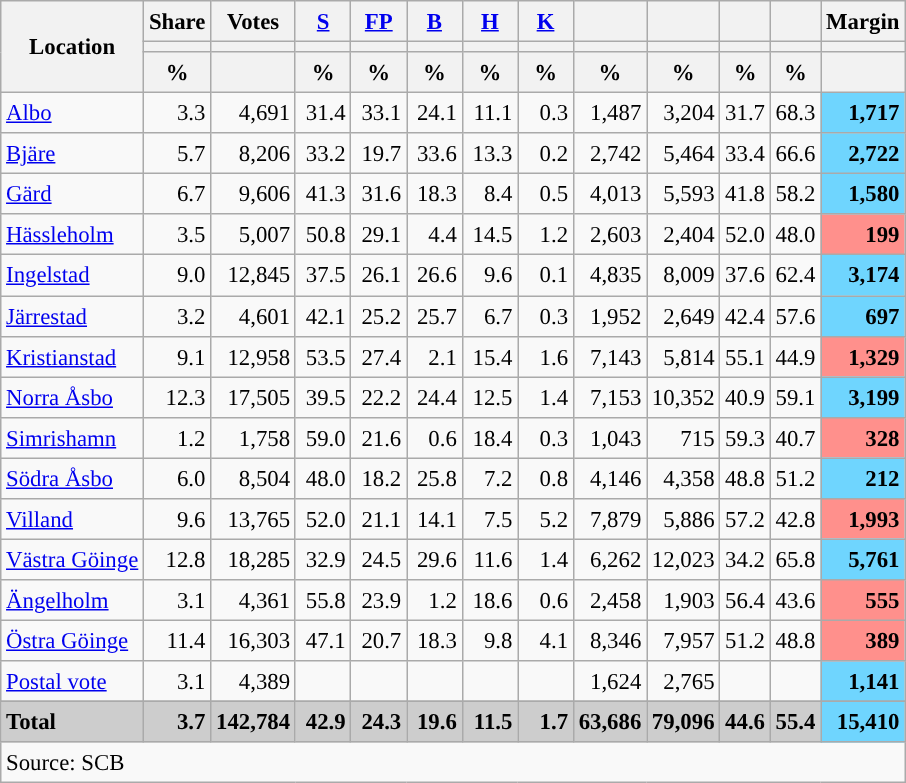<table class="wikitable sortable" style="text-align:right; font-size:95%; line-height:20px;">
<tr>
<th rowspan="3">Location</th>
<th>Share</th>
<th>Votes</th>
<th width="30px" class="unsortable"><a href='#'>S</a></th>
<th width="30px" class="unsortable"><a href='#'>FP</a></th>
<th width="30px" class="unsortable"><a href='#'>B</a></th>
<th width="30px" class="unsortable"><a href='#'>H</a></th>
<th width="30px" class="unsortable"><a href='#'>K</a></th>
<th></th>
<th></th>
<th></th>
<th></th>
<th>Margin</th>
</tr>
<tr>
<th></th>
<th></th>
<th style="background:"></th>
<th style="background:"></th>
<th style="background:"></th>
<th style="background:"></th>
<th style="background:"></th>
<th style="background:"></th>
<th style="background:"></th>
<th style="background:"></th>
<th style="background:"></th>
<th></th>
</tr>
<tr>
<th data-sort-type="number">%</th>
<th></th>
<th data-sort-type="number">%</th>
<th data-sort-type="number">%</th>
<th data-sort-type="number">%</th>
<th data-sort-type="number">%</th>
<th data-sort-type="number">%</th>
<th data-sort-type="number">%</th>
<th data-sort-type="number">%</th>
<th data-sort-type="number">%</th>
<th data-sort-type="number">%</th>
<th data-sort-type="number"></th>
</tr>
<tr>
<td align=left><a href='#'>Albo</a></td>
<td>3.3</td>
<td>4,691</td>
<td>31.4</td>
<td>33.1</td>
<td>24.1</td>
<td>11.1</td>
<td>0.3</td>
<td>1,487</td>
<td>3,204</td>
<td>31.7</td>
<td>68.3</td>
<td bgcolor=#6fd5fe><strong>1,717</strong></td>
</tr>
<tr>
<td align=left><a href='#'>Bjäre</a></td>
<td>5.7</td>
<td>8,206</td>
<td>33.2</td>
<td>19.7</td>
<td>33.6</td>
<td>13.3</td>
<td>0.2</td>
<td>2,742</td>
<td>5,464</td>
<td>33.4</td>
<td>66.6</td>
<td bgcolor=#6fd5fe><strong>2,722</strong></td>
</tr>
<tr>
<td align=left><a href='#'>Gärd</a></td>
<td>6.7</td>
<td>9,606</td>
<td>41.3</td>
<td>31.6</td>
<td>18.3</td>
<td>8.4</td>
<td>0.5</td>
<td>4,013</td>
<td>5,593</td>
<td>41.8</td>
<td>58.2</td>
<td bgcolor=#6fd5fe><strong>1,580</strong></td>
</tr>
<tr>
<td align=left><a href='#'>Hässleholm</a></td>
<td>3.5</td>
<td>5,007</td>
<td>50.8</td>
<td>29.1</td>
<td>4.4</td>
<td>14.5</td>
<td>1.2</td>
<td>2,603</td>
<td>2,404</td>
<td>52.0</td>
<td>48.0</td>
<td bgcolor=#ff908c><strong>199</strong></td>
</tr>
<tr>
<td align=left><a href='#'>Ingelstad</a></td>
<td>9.0</td>
<td>12,845</td>
<td>37.5</td>
<td>26.1</td>
<td>26.6</td>
<td>9.6</td>
<td>0.1</td>
<td>4,835</td>
<td>8,009</td>
<td>37.6</td>
<td>62.4</td>
<td bgcolor=#6fd5fe><strong>3,174</strong></td>
</tr>
<tr>
<td align=left><a href='#'>Järrestad</a></td>
<td>3.2</td>
<td>4,601</td>
<td>42.1</td>
<td>25.2</td>
<td>25.7</td>
<td>6.7</td>
<td>0.3</td>
<td>1,952</td>
<td>2,649</td>
<td>42.4</td>
<td>57.6</td>
<td bgcolor=#6fd5fe><strong>697</strong></td>
</tr>
<tr>
<td align=left><a href='#'>Kristianstad</a></td>
<td>9.1</td>
<td>12,958</td>
<td>53.5</td>
<td>27.4</td>
<td>2.1</td>
<td>15.4</td>
<td>1.6</td>
<td>7,143</td>
<td>5,814</td>
<td>55.1</td>
<td>44.9</td>
<td bgcolor=#ff908c><strong>1,329</strong></td>
</tr>
<tr>
<td align=left><a href='#'>Norra Åsbo</a></td>
<td>12.3</td>
<td>17,505</td>
<td>39.5</td>
<td>22.2</td>
<td>24.4</td>
<td>12.5</td>
<td>1.4</td>
<td>7,153</td>
<td>10,352</td>
<td>40.9</td>
<td>59.1</td>
<td bgcolor=#6fd5fe><strong>3,199</strong></td>
</tr>
<tr>
<td align=left><a href='#'>Simrishamn</a></td>
<td>1.2</td>
<td>1,758</td>
<td>59.0</td>
<td>21.6</td>
<td>0.6</td>
<td>18.4</td>
<td>0.3</td>
<td>1,043</td>
<td>715</td>
<td>59.3</td>
<td>40.7</td>
<td bgcolor=#ff908c><strong>328</strong></td>
</tr>
<tr>
<td align=left><a href='#'>Södra Åsbo</a></td>
<td>6.0</td>
<td>8,504</td>
<td>48.0</td>
<td>18.2</td>
<td>25.8</td>
<td>7.2</td>
<td>0.8</td>
<td>4,146</td>
<td>4,358</td>
<td>48.8</td>
<td>51.2</td>
<td bgcolor=#6fd5fe><strong>212</strong></td>
</tr>
<tr>
<td align=left><a href='#'>Villand</a></td>
<td>9.6</td>
<td>13,765</td>
<td>52.0</td>
<td>21.1</td>
<td>14.1</td>
<td>7.5</td>
<td>5.2</td>
<td>7,879</td>
<td>5,886</td>
<td>57.2</td>
<td>42.8</td>
<td bgcolor=#ff908c><strong>1,993</strong></td>
</tr>
<tr>
<td align=left><a href='#'>Västra Göinge</a></td>
<td>12.8</td>
<td>18,285</td>
<td>32.9</td>
<td>24.5</td>
<td>29.6</td>
<td>11.6</td>
<td>1.4</td>
<td>6,262</td>
<td>12,023</td>
<td>34.2</td>
<td>65.8</td>
<td bgcolor=#6fd5fe><strong>5,761</strong></td>
</tr>
<tr>
<td align=left><a href='#'>Ängelholm</a></td>
<td>3.1</td>
<td>4,361</td>
<td>55.8</td>
<td>23.9</td>
<td>1.2</td>
<td>18.6</td>
<td>0.6</td>
<td>2,458</td>
<td>1,903</td>
<td>56.4</td>
<td>43.6</td>
<td bgcolor=#ff908c><strong>555</strong></td>
</tr>
<tr>
<td align=left><a href='#'>Östra Göinge</a></td>
<td>11.4</td>
<td>16,303</td>
<td>47.1</td>
<td>20.7</td>
<td>18.3</td>
<td>9.8</td>
<td>4.1</td>
<td>8,346</td>
<td>7,957</td>
<td>51.2</td>
<td>48.8</td>
<td bgcolor=#ff908c><strong>389</strong></td>
</tr>
<tr>
<td align=left><a href='#'>Postal vote</a></td>
<td>3.1</td>
<td>4,389</td>
<td></td>
<td></td>
<td></td>
<td></td>
<td></td>
<td>1,624</td>
<td>2,765</td>
<td></td>
<td></td>
<td bgcolor=#6fd5fe><strong>1,141</strong></td>
</tr>
<tr>
</tr>
<tr style="background:#CDCDCD;">
<td align=left><strong>Total</strong></td>
<td><strong>3.7</strong></td>
<td><strong>142,784</strong></td>
<td><strong>42.9</strong></td>
<td><strong>24.3</strong></td>
<td><strong>19.6</strong></td>
<td><strong>11.5</strong></td>
<td><strong>1.7</strong></td>
<td><strong>63,686</strong></td>
<td><strong>79,096</strong></td>
<td><strong>44.6</strong></td>
<td><strong>55.4</strong></td>
<td bgcolor=#6fd5fe><strong>15,410</strong></td>
</tr>
<tr>
<td align=left colspan=13>Source: SCB </td>
</tr>
</table>
